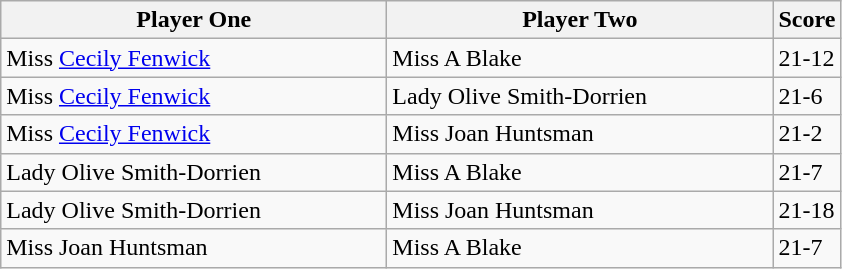<table class="wikitable">
<tr>
<th width=250>Player One</th>
<th width=250>Player Two</th>
<th width=30>Score</th>
</tr>
<tr>
<td> Miss <a href='#'>Cecily Fenwick</a></td>
<td> Miss A Blake</td>
<td>21-12</td>
</tr>
<tr>
<td> Miss <a href='#'>Cecily Fenwick</a></td>
<td> Lady Olive Smith-Dorrien</td>
<td>21-6</td>
</tr>
<tr>
<td> Miss <a href='#'>Cecily Fenwick</a></td>
<td> Miss Joan Huntsman</td>
<td>21-2</td>
</tr>
<tr>
<td> Lady Olive Smith-Dorrien</td>
<td> Miss A Blake</td>
<td>21-7</td>
</tr>
<tr>
<td> Lady Olive Smith-Dorrien</td>
<td> Miss Joan Huntsman</td>
<td>21-18</td>
</tr>
<tr>
<td> Miss Joan Huntsman</td>
<td>  Miss A Blake</td>
<td>21-7</td>
</tr>
</table>
